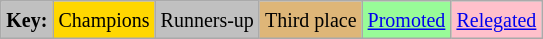<table class="wikitable">
<tr>
<td style="background:Silver;"><small><strong>Key:</strong></small></td>
<td style="background:Gold;"><small>Champions</small></td>
<td style="background:Silver;"><small>Runners-up</small></td>
<td style="background:#deb678;"><small>Third place</small></td>
<td style="background:PaleGreen;"><small><a href='#'>Promoted</a></small></td>
<td style="background:Pink;"><small><a href='#'>Relegated</a></small></td>
</tr>
</table>
